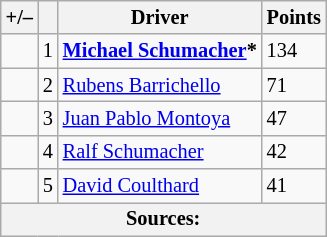<table class="wikitable" style="font-size: 85%;">
<tr>
<th scope="col">+/–</th>
<th scope="col"></th>
<th scope="col">Driver</th>
<th scope="col">Points</th>
</tr>
<tr>
<td></td>
<td align="center">1</td>
<td> <strong><a href='#'>Michael Schumacher</a>*</strong></td>
<td>134</td>
</tr>
<tr>
<td></td>
<td align="center">2</td>
<td> <a href='#'>Rubens Barrichello</a></td>
<td>71</td>
</tr>
<tr>
<td></td>
<td align="center">3</td>
<td> <a href='#'>Juan Pablo Montoya</a></td>
<td>47</td>
</tr>
<tr>
<td></td>
<td align="center">4</td>
<td> <a href='#'>Ralf Schumacher</a></td>
<td>42</td>
</tr>
<tr>
<td></td>
<td align="center">5</td>
<td> <a href='#'>David Coulthard</a></td>
<td>41</td>
</tr>
<tr>
<th colspan=4>Sources:</th>
</tr>
</table>
